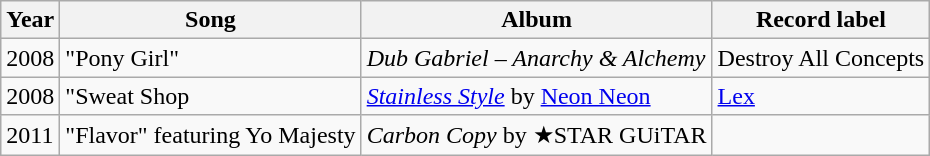<table class="wikitable">
<tr>
<th>Year</th>
<th>Song</th>
<th>Album</th>
<th>Record label</th>
</tr>
<tr>
<td>2008</td>
<td>"Pony Girl"</td>
<td><em>Dub Gabriel – Anarchy & Alchemy</em></td>
<td>Destroy All Concepts</td>
</tr>
<tr>
<td>2008</td>
<td>"Sweat Shop</td>
<td><em><a href='#'>Stainless Style</a></em> by <a href='#'>Neon Neon</a></td>
<td><a href='#'>Lex</a></td>
</tr>
<tr>
<td>2011</td>
<td>"Flavor" featuring Yo Majesty</td>
<td><em>Carbon Copy</em> by ★STAR GUiTAR</td>
<td></td>
</tr>
</table>
